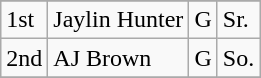<table class="wikitable" border="1">
<tr align=center>
</tr>
<tr>
<td>1st</td>
<td>Jaylin Hunter</td>
<td>G</td>
<td>Sr.</td>
</tr>
<tr>
<td>2nd</td>
<td>AJ Brown</td>
<td>G</td>
<td>So.</td>
</tr>
<tr>
</tr>
</table>
